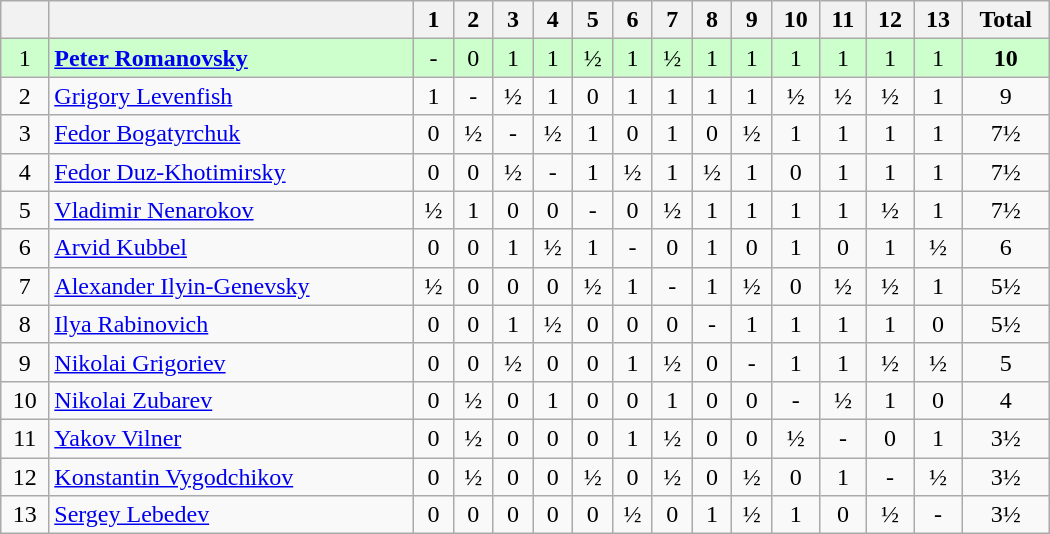<table class="wikitable" border="1" width="700px">
<tr>
<th></th>
<th></th>
<th>1</th>
<th>2</th>
<th>3</th>
<th>4</th>
<th>5</th>
<th>6</th>
<th>7</th>
<th>8</th>
<th>9</th>
<th>10</th>
<th>11</th>
<th>12</th>
<th>13</th>
<th>Total</th>
</tr>
<tr align="center" style="background:#ccffcc;">
<td>1</td>
<td align="left"> <strong><a href='#'>Peter Romanovsky</a></strong></td>
<td>-</td>
<td>0</td>
<td>1</td>
<td>1</td>
<td>½</td>
<td>1</td>
<td>½</td>
<td>1</td>
<td>1</td>
<td>1</td>
<td>1</td>
<td>1</td>
<td>1</td>
<td align="center"><strong>10</strong></td>
</tr>
<tr align="center">
<td>2</td>
<td align="left"> <a href='#'>Grigory Levenfish</a></td>
<td>1</td>
<td>-</td>
<td>½</td>
<td>1</td>
<td>0</td>
<td>1</td>
<td>1</td>
<td>1</td>
<td>1</td>
<td>½</td>
<td>½</td>
<td>½</td>
<td>1</td>
<td align="center">9</td>
</tr>
<tr align="center">
<td>3</td>
<td align="left"> <a href='#'>Fedor Bogatyrchuk</a></td>
<td>0</td>
<td>½</td>
<td>-</td>
<td>½</td>
<td>1</td>
<td>0</td>
<td>1</td>
<td>0</td>
<td>½</td>
<td>1</td>
<td>1</td>
<td>1</td>
<td>1</td>
<td align="center">7½</td>
</tr>
<tr align="center">
<td>4</td>
<td align="left"> <a href='#'>Fedor Duz-Khotimirsky</a></td>
<td>0</td>
<td>0</td>
<td>½</td>
<td>-</td>
<td>1</td>
<td>½</td>
<td>1</td>
<td>½</td>
<td>1</td>
<td>0</td>
<td>1</td>
<td>1</td>
<td>1</td>
<td align="center">7½</td>
</tr>
<tr align="center">
<td>5</td>
<td align="left"> <a href='#'>Vladimir Nenarokov</a></td>
<td>½</td>
<td>1</td>
<td>0</td>
<td>0</td>
<td>-</td>
<td>0</td>
<td>½</td>
<td>1</td>
<td>1</td>
<td>1</td>
<td>1</td>
<td>½</td>
<td>1</td>
<td align="center">7½</td>
</tr>
<tr align="center">
<td>6</td>
<td align="left"> <a href='#'>Arvid Kubbel</a></td>
<td>0</td>
<td>0</td>
<td>1</td>
<td>½</td>
<td>1</td>
<td>-</td>
<td>0</td>
<td>1</td>
<td>0</td>
<td>1</td>
<td>0</td>
<td>1</td>
<td>½</td>
<td align="center">6</td>
</tr>
<tr align="center">
<td>7</td>
<td align="left"> <a href='#'>Alexander Ilyin-Genevsky</a></td>
<td>½</td>
<td>0</td>
<td>0</td>
<td>0</td>
<td>½</td>
<td>1</td>
<td>-</td>
<td>1</td>
<td>½</td>
<td>0</td>
<td>½</td>
<td>½</td>
<td>1</td>
<td align="center">5½</td>
</tr>
<tr align="center">
<td>8</td>
<td align="left"> <a href='#'>Ilya Rabinovich</a></td>
<td>0</td>
<td>0</td>
<td>1</td>
<td>½</td>
<td>0</td>
<td>0</td>
<td>0</td>
<td>-</td>
<td>1</td>
<td>1</td>
<td>1</td>
<td>1</td>
<td>0</td>
<td align="center">5½</td>
</tr>
<tr align="center">
<td>9</td>
<td align="left"> <a href='#'>Nikolai Grigoriev</a></td>
<td>0</td>
<td>0</td>
<td>½</td>
<td>0</td>
<td>0</td>
<td>1</td>
<td>½</td>
<td>0</td>
<td>-</td>
<td>1</td>
<td>1</td>
<td>½</td>
<td>½</td>
<td align="center">5</td>
</tr>
<tr align="center">
<td>10</td>
<td align="left"> <a href='#'>Nikolai Zubarev</a></td>
<td>0</td>
<td>½</td>
<td>0</td>
<td>1</td>
<td>0</td>
<td>0</td>
<td>1</td>
<td>0</td>
<td>0</td>
<td>-</td>
<td>½</td>
<td>1</td>
<td>0</td>
<td align="center">4</td>
</tr>
<tr align="center">
<td>11</td>
<td align="left"> <a href='#'>Yakov Vilner</a></td>
<td>0</td>
<td>½</td>
<td>0</td>
<td>0</td>
<td>0</td>
<td>1</td>
<td>½</td>
<td>0</td>
<td>0</td>
<td>½</td>
<td>-</td>
<td>0</td>
<td>1</td>
<td align="center">3½</td>
</tr>
<tr align="center">
<td>12</td>
<td align="left"> <a href='#'>Konstantin Vygodchikov</a></td>
<td>0</td>
<td>½</td>
<td>0</td>
<td>0</td>
<td>½</td>
<td>0</td>
<td>½</td>
<td>0</td>
<td>½</td>
<td>0</td>
<td>1</td>
<td>-</td>
<td>½</td>
<td align="center">3½</td>
</tr>
<tr align="center">
<td>13</td>
<td align="left"> <a href='#'>Sergey Lebedev</a></td>
<td>0</td>
<td>0</td>
<td>0</td>
<td>0</td>
<td>0</td>
<td>½</td>
<td>0</td>
<td>1</td>
<td>½</td>
<td>1</td>
<td>0</td>
<td>½</td>
<td>-</td>
<td align="center">3½</td>
</tr>
</table>
